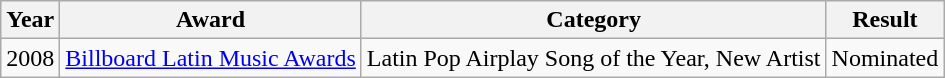<table class="wikitable">
<tr>
<th>Year</th>
<th>Award</th>
<th>Category</th>
<th>Result</th>
</tr>
<tr>
<td>2008</td>
<td><a href='#'>Billboard Latin Music Awards</a></td>
<td>Latin Pop Airplay Song of the Year, New Artist</td>
<td>Nominated</td>
</tr>
</table>
